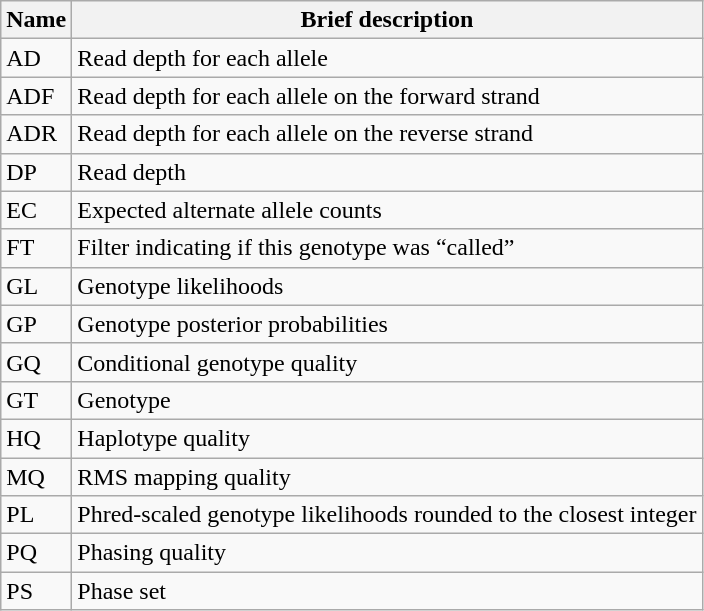<table class="wikitable">
<tr>
<th>Name</th>
<th>Brief description</th>
</tr>
<tr>
<td>AD</td>
<td>Read depth for each allele</td>
</tr>
<tr>
<td>ADF</td>
<td>Read depth for each allele on the forward strand</td>
</tr>
<tr>
<td>ADR</td>
<td>Read depth for each allele on the reverse strand</td>
</tr>
<tr>
<td>DP</td>
<td>Read depth</td>
</tr>
<tr>
<td>EC</td>
<td>Expected alternate allele counts</td>
</tr>
<tr>
<td>FT</td>
<td>Filter indicating if this genotype was “called”</td>
</tr>
<tr>
<td>GL</td>
<td>Genotype likelihoods</td>
</tr>
<tr>
<td>GP</td>
<td>Genotype posterior probabilities</td>
</tr>
<tr>
<td>GQ</td>
<td>Conditional genotype quality</td>
</tr>
<tr>
<td>GT</td>
<td>Genotype</td>
</tr>
<tr>
<td>HQ</td>
<td>Haplotype quality</td>
</tr>
<tr>
<td>MQ</td>
<td>RMS mapping quality</td>
</tr>
<tr>
<td>PL</td>
<td>Phred-scaled genotype likelihoods rounded to the closest integer</td>
</tr>
<tr>
<td>PQ</td>
<td>Phasing quality</td>
</tr>
<tr>
<td>PS</td>
<td>Phase set</td>
</tr>
</table>
